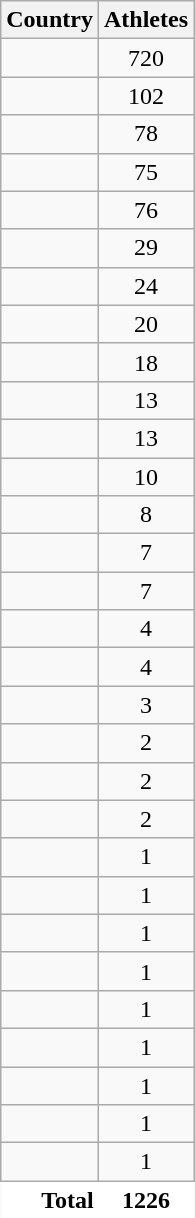<table class="wikitable collapsible collapsed sortable" style="border:0;">
<tr>
<th>Country</th>
<th>Athletes</th>
</tr>
<tr>
<td></td>
<td align=center>720</td>
</tr>
<tr>
<td></td>
<td align=center>102</td>
</tr>
<tr>
<td></td>
<td align=center>78</td>
</tr>
<tr>
<td></td>
<td align=center>75</td>
</tr>
<tr>
<td></td>
<td align=center>76</td>
</tr>
<tr>
<td></td>
<td align=center>29</td>
</tr>
<tr>
<td></td>
<td align=center>24</td>
</tr>
<tr>
<td></td>
<td align=center>20</td>
</tr>
<tr>
<td></td>
<td align=center>18</td>
</tr>
<tr>
<td></td>
<td align=center>13</td>
</tr>
<tr>
<td></td>
<td align=center>13</td>
</tr>
<tr>
<td></td>
<td align=center>10</td>
</tr>
<tr>
<td></td>
<td align=center>8</td>
</tr>
<tr>
<td></td>
<td align=center>7</td>
</tr>
<tr>
<td></td>
<td align=center>7</td>
</tr>
<tr>
<td></td>
<td align=center>4</td>
</tr>
<tr>
<td></td>
<td align=center>4</td>
</tr>
<tr>
<td></td>
<td align=center>3</td>
</tr>
<tr>
<td></td>
<td align=center>2</td>
</tr>
<tr>
<td></td>
<td align=center>2</td>
</tr>
<tr>
<td></td>
<td align=center>2</td>
</tr>
<tr>
<td></td>
<td align=center>1</td>
</tr>
<tr>
<td></td>
<td align=center>1</td>
</tr>
<tr>
<td></td>
<td align=center>1</td>
</tr>
<tr>
<td></td>
<td align=center>1</td>
</tr>
<tr>
<td></td>
<td align=center>1</td>
</tr>
<tr>
<td></td>
<td align=center>1</td>
</tr>
<tr>
<td></td>
<td align=center>1</td>
</tr>
<tr>
<td></td>
<td align=center>1</td>
</tr>
<tr>
<td></td>
<td align=center>1</td>
</tr>
<tr class="sortbottom">
<td style="text-align:right; border:0px; background:#fff;"><strong>Total</strong></td>
<td style="text-align:center; border:0px; background:#fff;"><strong>1226</strong></td>
</tr>
<tr>
</tr>
</table>
